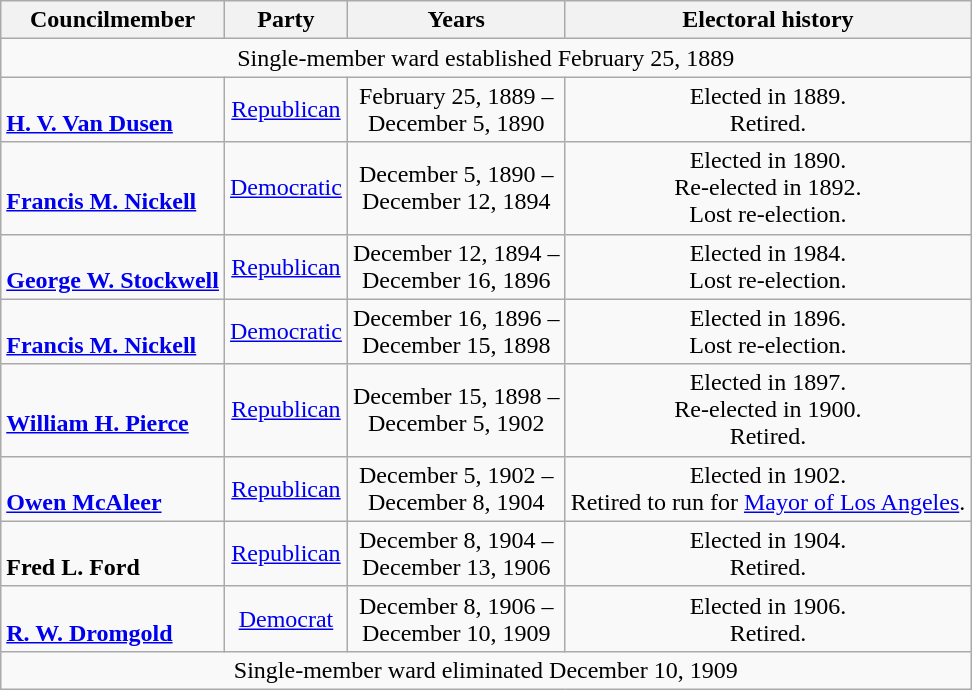<table class="wikitable" style="text-align:center;">
<tr>
<th>Councilmember</th>
<th>Party</th>
<th>Years</th>
<th>Electoral history</th>
</tr>
<tr>
<td colspan="4">Single-member ward established February 25, 1889</td>
</tr>
<tr>
<td align=left> <br> <strong><a href='#'>H. V. Van Dusen</a></strong> <br> </td>
<td><a href='#'>Republican</a></td>
<td nowrap>February 25, 1889 –<br> December 5, 1890</td>
<td>Elected in 1889. <br> Retired.</td>
</tr>
<tr>
<td align=left> <br> <strong><a href='#'>Francis M. Nickell</a></strong><br> </td>
<td><a href='#'>Democratic</a></td>
<td nowrap>December 5, 1890 –<br> December 12, 1894</td>
<td>Elected in 1890. <br> Re-elected in 1892. <br> Lost re-election.</td>
</tr>
<tr>
<td align=left> <br> <strong><a href='#'>George W. Stockwell</a></strong><br></td>
<td><a href='#'>Republican</a></td>
<td nowrap>December 12, 1894 –<br> December 16, 1896</td>
<td>Elected in 1984. <br> Lost re-election.</td>
</tr>
<tr>
<td align=left> <br> <strong><a href='#'>Francis M. Nickell</a></strong><br> </td>
<td><a href='#'>Democratic</a></td>
<td nowrap>December 16, 1896 –<br> December 15, 1898</td>
<td>Elected in 1896. <br> Lost re-election.</td>
</tr>
<tr>
<td align=left> <br> <strong><a href='#'>William H. Pierce</a></strong><br> </td>
<td><a href='#'>Republican</a></td>
<td nowrap>December 15, 1898 –<br> December 5, 1902</td>
<td>Elected in 1897. <br> Re-elected in 1900. <br> Retired.</td>
</tr>
<tr>
<td align="left"> <br> <strong><a href='#'>Owen McAleer</a></strong><br></td>
<td><a href='#'>Republican</a></td>
<td nowrap="">December 5, 1902 –<br> December 8, 1904</td>
<td>Elected in 1902. <br> Retired to run for <a href='#'>Mayor of Los Angeles</a>.</td>
</tr>
<tr>
<td align=left> <br> <strong>Fred L. Ford</strong><br></td>
<td><a href='#'>Republican</a></td>
<td nowrap>December 8, 1904 –<br> December 13, 1906</td>
<td>Elected in 1904. <br> Retired.</td>
</tr>
<tr>
<td align=left> <br> <strong><a href='#'>R. W. Dromgold</a></strong><br> </td>
<td><a href='#'>Democrat</a></td>
<td nowrap>December 8, 1906 –<br> December 10, 1909</td>
<td>Elected in 1906. <br> Retired.</td>
</tr>
<tr>
<td colspan="4">Single-member ward eliminated December 10, 1909</td>
</tr>
</table>
